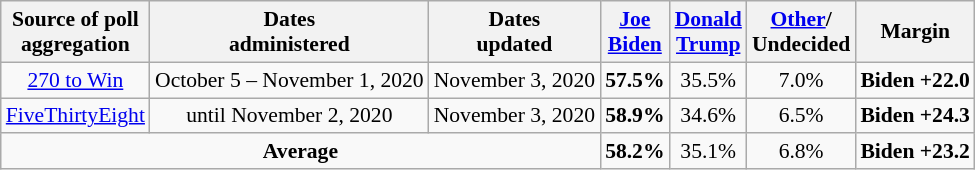<table class="wikitable sortable" style="text-align:center;font-size:90%;line-height:17px">
<tr>
<th>Source of poll<br>aggregation</th>
<th>Dates<br> administered</th>
<th>Dates<br> updated</th>
<th class="unsortable"><a href='#'>Joe<br>Biden</a><br><small></small></th>
<th class="unsortable"><a href='#'>Donald<br>Trump</a><br><small></small></th>
<th class="unsortable"><a href='#'>Other</a>/<br>Undecided<br></th>
<th>Margin</th>
</tr>
<tr>
<td><a href='#'>270 to Win</a></td>
<td>October 5 – November 1, 2020</td>
<td>November 3, 2020</td>
<td><strong>57.5%</strong></td>
<td>35.5%</td>
<td>7.0%</td>
<td><strong>Biden +22.0</strong></td>
</tr>
<tr>
<td><a href='#'>FiveThirtyEight</a></td>
<td>until November 2, 2020</td>
<td>November 3, 2020</td>
<td><strong>58.9%</strong></td>
<td>34.6%</td>
<td>6.5%</td>
<td><strong>Biden +24.3</strong></td>
</tr>
<tr>
<td colspan="3"><strong>Average</strong></td>
<td><strong>58.2%</strong></td>
<td>35.1%</td>
<td>6.8%</td>
<td><strong>Biden +23.2</strong></td>
</tr>
</table>
